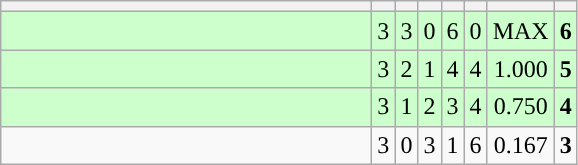<table class="wikitable" style="text-align:center">
<tr>
<th width=240></th>
<th width=5></th>
<th width=5></th>
<th width=5></th>
<th width=5></th>
<th width=5></th>
<th width=5></th>
<th width=5></th>
</tr>
<tr style="background-color:#ccffcc;">
<td style="text-align:left;"></td>
<td>3</td>
<td>3</td>
<td>0</td>
<td>6</td>
<td>0</td>
<td>MAX</td>
<td><strong>6</strong></td>
</tr>
<tr style="background-color:#ccffcc;">
<td style="text-align:left;"></td>
<td>3</td>
<td>2</td>
<td>1</td>
<td>4</td>
<td>4</td>
<td>1.000</td>
<td><strong>5</strong></td>
</tr>
<tr style="background-color:#ccffcc;">
<td style="text-align:left;"></td>
<td>3</td>
<td>1</td>
<td>2</td>
<td>3</td>
<td>4</td>
<td>0.750</td>
<td><strong>4</strong></td>
</tr>
<tr>
<td style="text-align:left;"></td>
<td>3</td>
<td>0</td>
<td>3</td>
<td>1</td>
<td>6</td>
<td>0.167</td>
<td><strong>3</strong></td>
</tr>
</table>
